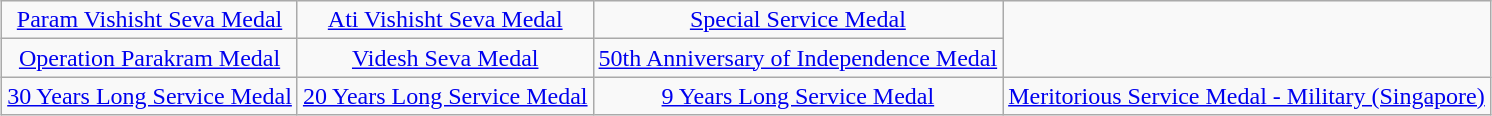<table class="wikitable" style="margin:1em auto; text-align:center;">
<tr>
<td><a href='#'>Param Vishisht Seva Medal</a></td>
<td><a href='#'>Ati Vishisht Seva Medal</a></td>
<td><a href='#'>Special Service Medal</a></td>
</tr>
<tr>
<td><a href='#'>Operation Parakram Medal</a></td>
<td><a href='#'>Videsh Seva Medal</a></td>
<td><a href='#'>50th Anniversary of Independence Medal</a></td>
</tr>
<tr>
<td><a href='#'>30 Years Long Service Medal</a></td>
<td><a href='#'>20 Years Long Service Medal</a></td>
<td><a href='#'>9 Years Long Service Medal</a></td>
<td><a href='#'>Meritorious Service Medal - Military (Singapore)</a></td>
</tr>
</table>
